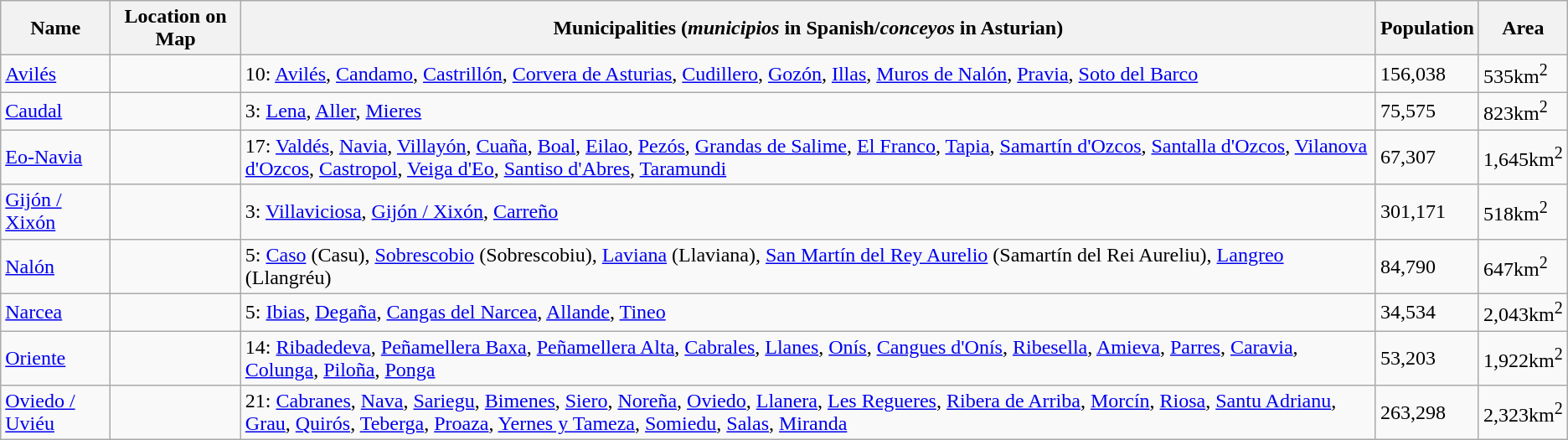<table class="wikitable">
<tr>
<th>Name</th>
<th>Location on Map</th>
<th>Municipalities (<em>municipios</em> in Spanish/<em>conceyos</em> in Asturian)</th>
<th>Population</th>
<th>Area</th>
</tr>
<tr>
<td><a href='#'>Avilés</a></td>
<td></td>
<td>10: <a href='#'>Avilés</a>, <a href='#'>Candamo</a>, <a href='#'>Castrillón</a>, <a href='#'>Corvera de Asturias</a>, <a href='#'>Cudillero</a>, <a href='#'>Gozón</a>, <a href='#'>Illas</a>, <a href='#'>Muros de Nalón</a>, <a href='#'>Pravia</a>, <a href='#'>Soto del Barco</a></td>
<td>156,038</td>
<td>535km<sup>2</sup></td>
</tr>
<tr>
<td><a href='#'>Caudal</a></td>
<td></td>
<td>3: <a href='#'>Lena</a>, <a href='#'>Aller</a>, <a href='#'>Mieres</a></td>
<td>75,575</td>
<td>823km<sup>2</sup></td>
</tr>
<tr>
<td><a href='#'>Eo-Navia</a></td>
<td></td>
<td>17: <a href='#'>Valdés</a>, <a href='#'>Navia</a>, <a href='#'>Villayón</a>, <a href='#'>Cuaña</a>, <a href='#'>Boal</a>, <a href='#'>Eilao</a>, <a href='#'>Pezós</a>, <a href='#'>Grandas de Salime</a>, <a href='#'>El Franco</a>, <a href='#'>Tapia</a>, <a href='#'>Samartín d'Ozcos</a>, <a href='#'>Santalla d'Ozcos</a>, <a href='#'>Vilanova d'Ozcos</a>, <a href='#'>Castropol</a>, <a href='#'>Veiga d'Eo</a>, <a href='#'>Santiso d'Abres</a>, <a href='#'>Taramundi</a></td>
<td>67,307</td>
<td>1,645km<sup>2</sup></td>
</tr>
<tr>
<td><a href='#'>Gijón / Xixón</a></td>
<td></td>
<td>3: <a href='#'>Villaviciosa</a>, <a href='#'>Gijón / Xixón</a>, <a href='#'>Carreño</a></td>
<td>301,171</td>
<td>518km<sup>2</sup></td>
</tr>
<tr>
<td><a href='#'>Nalón</a></td>
<td></td>
<td>5: <a href='#'>Caso</a> (Casu), <a href='#'>Sobrescobio</a> (Sobrescobiu), <a href='#'>Laviana</a> (Llaviana), <a href='#'>San Martín del Rey Aurelio</a> (Samartín del Rei Aureliu), <a href='#'>Langreo</a> (Llangréu)</td>
<td>84,790</td>
<td>647km<sup>2</sup></td>
</tr>
<tr>
<td><a href='#'>Narcea</a></td>
<td></td>
<td>5: <a href='#'>Ibias</a>, <a href='#'>Degaña</a>, <a href='#'>Cangas del Narcea</a>, <a href='#'>Allande</a>, <a href='#'>Tineo</a></td>
<td>34,534</td>
<td>2,043km<sup>2</sup></td>
</tr>
<tr>
<td><a href='#'>Oriente</a></td>
<td></td>
<td>14: <a href='#'>Ribadedeva</a>, <a href='#'>Peñamellera Baxa</a>, <a href='#'>Peñamellera Alta</a>, <a href='#'>Cabrales</a>, <a href='#'>Llanes</a>, <a href='#'>Onís</a>, <a href='#'>Cangues d'Onís</a>, <a href='#'>Ribesella</a>, <a href='#'>Amieva</a>, <a href='#'>Parres</a>, <a href='#'>Caravia</a>, <a href='#'>Colunga</a>, <a href='#'>Piloña</a>, <a href='#'>Ponga</a></td>
<td>53,203</td>
<td>1,922km<sup>2</sup></td>
</tr>
<tr>
<td><a href='#'>Oviedo / Uviéu</a></td>
<td></td>
<td>21: <a href='#'>Cabranes</a>, <a href='#'>Nava</a>, <a href='#'>Sariegu</a>, <a href='#'>Bimenes</a>, <a href='#'>Siero</a>, <a href='#'>Noreña</a>, <a href='#'>Oviedo</a>, <a href='#'>Llanera</a>, <a href='#'>Les Regueres</a>, <a href='#'>Ribera de Arriba</a>, <a href='#'>Morcín</a>, <a href='#'>Riosa</a>, <a href='#'>Santu Adrianu</a>, <a href='#'>Grau</a>, <a href='#'>Quirós</a>, <a href='#'>Teberga</a>, <a href='#'>Proaza</a>, <a href='#'>Yernes y Tameza</a>, <a href='#'>Somiedu</a>, <a href='#'>Salas</a>, <a href='#'>Miranda</a></td>
<td>263,298</td>
<td>2,323km<sup>2</sup></td>
</tr>
</table>
